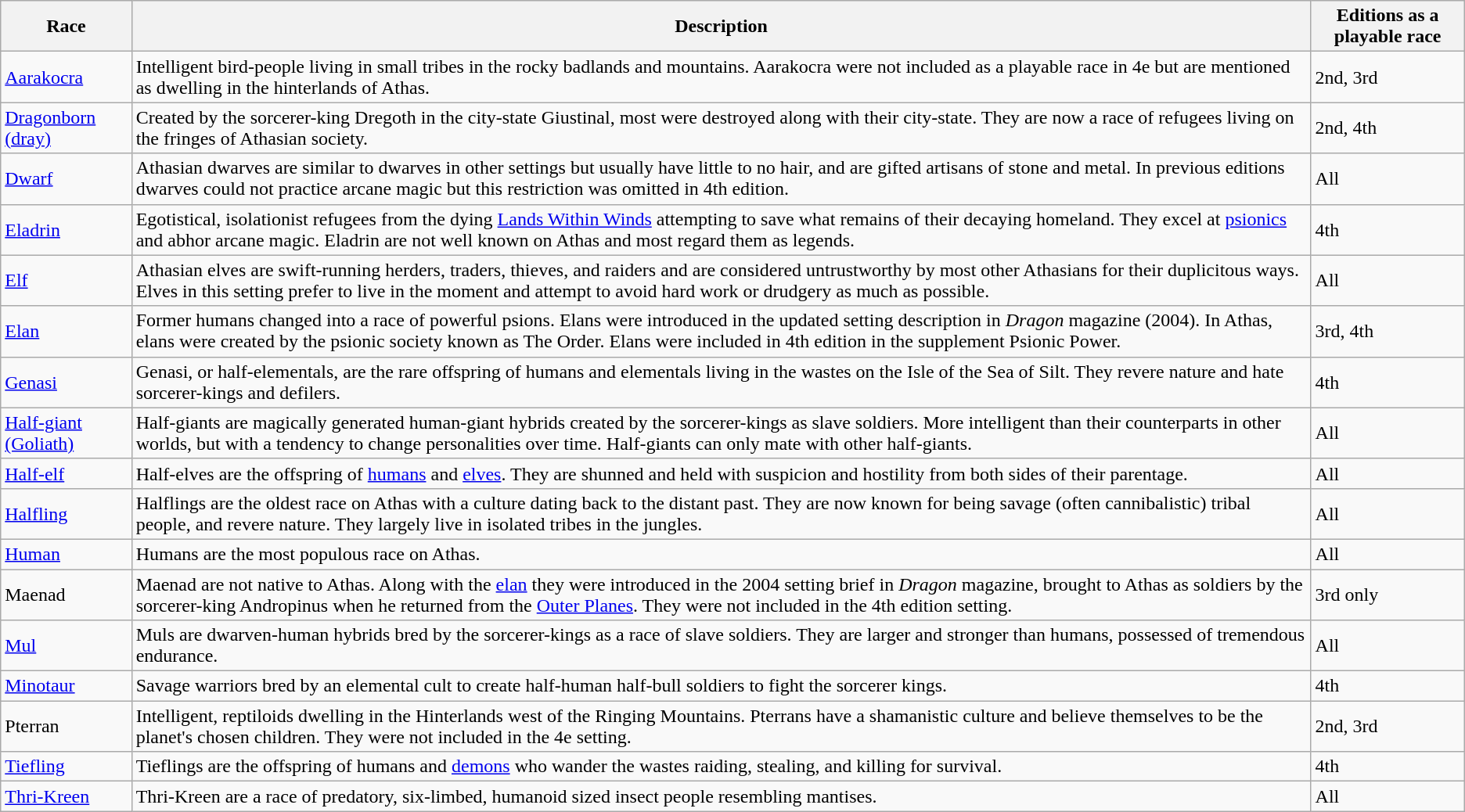<table class="wikitable" style="border-collapse:collapse;">
<tr>
<th>Race</th>
<th>Description</th>
<th>Editions as a playable race</th>
</tr>
<tr>
<td><a href='#'>Aarakocra</a></td>
<td>Intelligent bird-people living in small tribes in the rocky badlands and mountains. Aarakocra were not included as a playable race in 4e but are mentioned as dwelling in the hinterlands of Athas.</td>
<td>2nd, 3rd</td>
</tr>
<tr>
<td><a href='#'>Dragonborn (dray)</a></td>
<td>Created by the sorcerer-king Dregoth in the city-state Giustinal, most were destroyed along with their city-state. They are now a race of refugees living on the fringes of Athasian society.</td>
<td>2nd, 4th</td>
</tr>
<tr>
<td><a href='#'>Dwarf</a></td>
<td>Athasian dwarves are similar to dwarves in other settings but usually have little to no hair, and are gifted artisans of stone and metal. In previous editions dwarves could not practice arcane magic but this restriction was omitted in 4th edition. </td>
<td>All</td>
</tr>
<tr>
<td><a href='#'>Eladrin</a></td>
<td>Egotistical, isolationist refugees from the dying <a href='#'>Lands Within Winds</a> attempting to save what remains of their decaying homeland. They excel at <a href='#'>psionics</a> and abhor arcane magic. Eladrin are not well known on Athas and most regard them as legends.</td>
<td>4th</td>
</tr>
<tr>
<td><a href='#'>Elf</a></td>
<td>Athasian elves are swift-running herders, traders, thieves, and raiders and are considered untrustworthy by most other Athasians for their duplicitous ways. Elves in this setting prefer to live in the moment and attempt to avoid hard work or drudgery as much as possible.</td>
<td>All</td>
</tr>
<tr>
<td><a href='#'>Elan</a></td>
<td>Former humans changed into a race of powerful psions. Elans were introduced in the updated setting description in <em>Dragon</em> magazine (2004). In Athas, elans were created by the psionic society known as The Order. Elans were included in 4th edition in the supplement Psionic Power.</td>
<td>3rd, 4th</td>
</tr>
<tr>
<td><a href='#'>Genasi</a></td>
<td>Genasi, or half-elementals, are the rare offspring of humans and elementals living in the wastes on the Isle of the Sea of Silt. They revere nature and hate sorcerer-kings and defilers.</td>
<td>4th</td>
</tr>
<tr>
<td><a href='#'>Half-giant (Goliath)</a></td>
<td>Half-giants are magically generated human-giant hybrids created by the sorcerer-kings as slave soldiers. More intelligent than their counterparts in other worlds, but with a tendency to change personalities over time. Half-giants can only mate with other half-giants.</td>
<td>All</td>
</tr>
<tr>
<td><a href='#'>Half-elf</a></td>
<td>Half-elves are the offspring of <a href='#'>humans</a> and <a href='#'>elves</a>. They are shunned and held with suspicion and hostility from both sides of their parentage.</td>
<td>All</td>
</tr>
<tr>
<td><a href='#'>Halfling</a></td>
<td>Halflings are the oldest race on Athas with a culture dating back to the distant past. They are now known for being savage (often cannibalistic) tribal people, and revere nature. They largely live in isolated tribes in the jungles.</td>
<td>All</td>
</tr>
<tr>
<td><a href='#'>Human</a></td>
<td>Humans are the most populous race on Athas.</td>
<td>All</td>
</tr>
<tr>
<td>Maenad</td>
<td>Maenad are not native to Athas. Along with the <a href='#'>elan</a> they were introduced in the 2004 setting brief in <em>Dragon</em> magazine, brought to Athas as soldiers by the sorcerer-king Andropinus when he returned from the <a href='#'>Outer Planes</a>. They were not included in the 4th edition setting.</td>
<td>3rd only</td>
</tr>
<tr>
<td><a href='#'>Mul</a></td>
<td>Muls are dwarven-human hybrids bred by the sorcerer-kings as a race of slave soldiers. They are larger and stronger than humans, possessed of tremendous endurance.</td>
<td>All</td>
</tr>
<tr>
<td><a href='#'>Minotaur</a></td>
<td>Savage warriors bred by an elemental cult to create half-human half-bull soldiers to fight the sorcerer kings.</td>
<td>4th</td>
</tr>
<tr>
<td>Pterran</td>
<td>Intelligent, reptiloids dwelling in the Hinterlands west of the Ringing Mountains. Pterrans have a shamanistic culture and believe themselves to be the planet's chosen children. They were not included in the 4e setting.</td>
<td>2nd, 3rd</td>
</tr>
<tr>
<td><a href='#'>Tiefling</a></td>
<td>Tieflings are the offspring of humans and <a href='#'>demons</a> who wander the wastes raiding, stealing, and killing for survival. </td>
<td>4th</td>
</tr>
<tr>
<td><a href='#'>Thri-Kreen</a></td>
<td>Thri-Kreen are a race of predatory, six-limbed, humanoid sized insect people resembling mantises.</td>
<td>All</td>
</tr>
</table>
